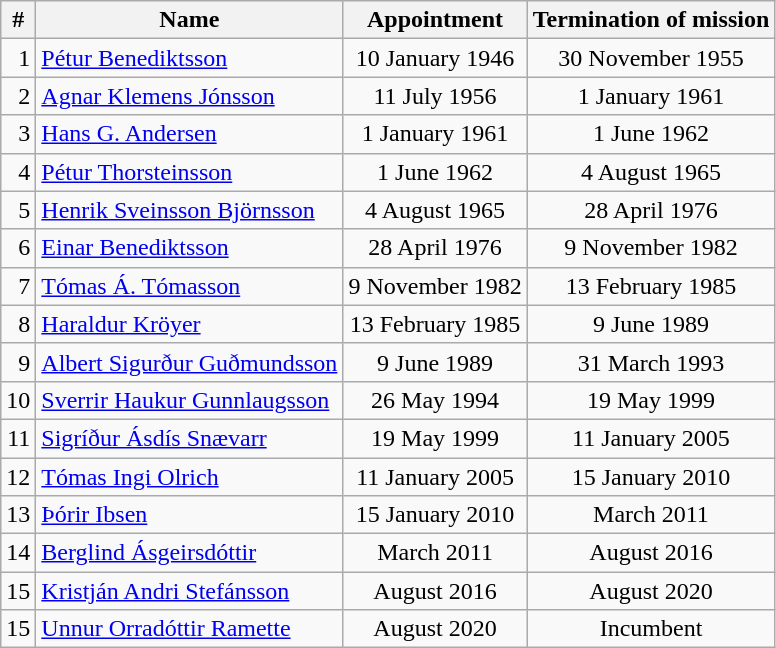<table class="wikitable">
<tr>
<th>#</th>
<th>Name</th>
<th>Appointment</th>
<th>Termination of mission</th>
</tr>
<tr>
<td style="text-align: right;">1</td>
<td><a href='#'>Pétur Benediktsson</a></td>
<td style="text-align: center;">10 January 1946</td>
<td style="text-align: center;">30 November 1955</td>
</tr>
<tr>
<td style="text-align: right;">2</td>
<td><a href='#'>Agnar Klemens Jónsson</a></td>
<td style="text-align: center;">11 July 1956</td>
<td style="text-align: center;">1 January 1961</td>
</tr>
<tr>
<td style="text-align: right;">3</td>
<td><a href='#'>Hans G. Andersen</a></td>
<td style="text-align: center;">1 January 1961</td>
<td style="text-align: center;">1 June 1962</td>
</tr>
<tr>
<td style="text-align: right;">4</td>
<td><a href='#'>Pétur Thorsteinsson</a></td>
<td style="text-align: center;">1 June 1962</td>
<td style="text-align: center;">4 August 1965</td>
</tr>
<tr>
<td style="text-align: right;">5</td>
<td><a href='#'>Henrik Sveinsson Björnsson</a></td>
<td style="text-align: center;">4 August 1965</td>
<td style="text-align: center;">28 April 1976</td>
</tr>
<tr>
<td style="text-align: right;">6</td>
<td><a href='#'>Einar Benediktsson</a></td>
<td style="text-align: center;">28 April 1976</td>
<td style="text-align: center;">9 November 1982</td>
</tr>
<tr>
<td style="text-align: right;">7</td>
<td><a href='#'>Tómas Á. Tómasson</a></td>
<td style="text-align: center;">9 November 1982</td>
<td style="text-align: center;">13 February 1985</td>
</tr>
<tr>
<td style="text-align: right;">8</td>
<td><a href='#'>Haraldur Kröyer</a></td>
<td style="text-align: center;">13 February 1985</td>
<td style="text-align: center;">9 June 1989</td>
</tr>
<tr>
<td style="text-align: right;">9</td>
<td><a href='#'>Albert Sigurður Guðmundsson</a></td>
<td style="text-align: center;">9 June 1989</td>
<td style="text-align: center;">31 March 1993</td>
</tr>
<tr>
<td style="text-align: right;">10</td>
<td><a href='#'>Sverrir Haukur Gunnlaugsson</a></td>
<td style="text-align: center;">26 May 1994</td>
<td style="text-align: center;">19 May 1999</td>
</tr>
<tr>
<td style="text-align: right;">11</td>
<td><a href='#'>Sigríður Ásdís Snævarr</a></td>
<td style="text-align: center;">19 May 1999</td>
<td style="text-align: center;">11 January 2005</td>
</tr>
<tr>
<td style="text-align: right;">12</td>
<td><a href='#'>Tómas Ingi Olrich</a></td>
<td style="text-align: center;">11 January 2005</td>
<td style="text-align: center;">15 January 2010</td>
</tr>
<tr>
<td style="text-align: right;">13</td>
<td><a href='#'>Þórir Ibsen</a></td>
<td style="text-align: center;">15 January 2010</td>
<td style="text-align: center;">March 2011</td>
</tr>
<tr>
<td style="text-align: right;">14</td>
<td><a href='#'>Berglind Ásgeirsdóttir</a></td>
<td style="text-align: center;">March 2011</td>
<td style="text-align: center;">August 2016</td>
</tr>
<tr>
<td style="text-align: right;">15</td>
<td><a href='#'>Kristján Andri Stefánsson</a></td>
<td style="text-align: center;">August 2016</td>
<td style="text-align: center;">August 2020</td>
</tr>
<tr>
<td style="text-align: right;">15</td>
<td><a href='#'>Unnur Orradóttir Ramette</a></td>
<td style="text-align: center;">August 2020</td>
<td style="text-align: center;">Incumbent</td>
</tr>
</table>
